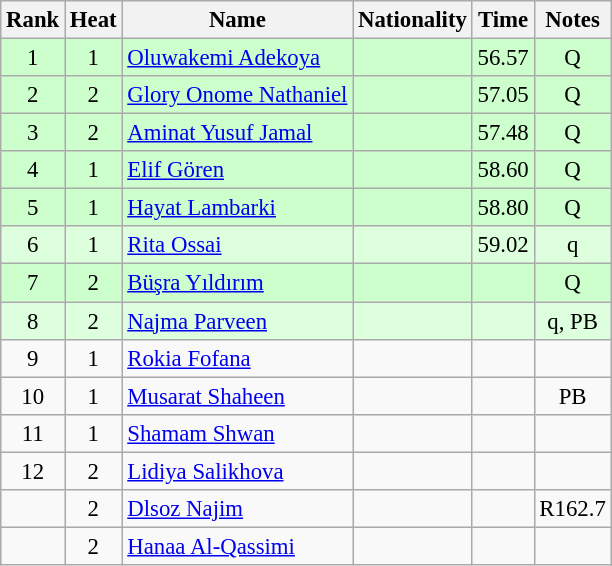<table class="wikitable sortable" style="text-align:center;font-size:95%">
<tr>
<th>Rank</th>
<th>Heat</th>
<th>Name</th>
<th>Nationality</th>
<th>Time</th>
<th>Notes</th>
</tr>
<tr bgcolor=ccffcc>
<td>1</td>
<td>1</td>
<td align=left><a href='#'>Oluwakemi Adekoya</a></td>
<td align=left></td>
<td>56.57</td>
<td>Q</td>
</tr>
<tr bgcolor=ccffcc>
<td>2</td>
<td>2</td>
<td align=left><a href='#'>Glory Onome Nathaniel</a></td>
<td align=left></td>
<td>57.05</td>
<td>Q</td>
</tr>
<tr bgcolor=ccffcc>
<td>3</td>
<td>2</td>
<td align=left><a href='#'>Aminat Yusuf Jamal</a></td>
<td align=left></td>
<td>57.48</td>
<td>Q</td>
</tr>
<tr bgcolor=ccffcc>
<td>4</td>
<td>1</td>
<td align=left><a href='#'>Elif Gören</a></td>
<td align=left></td>
<td>58.60</td>
<td>Q</td>
</tr>
<tr bgcolor=ccffcc>
<td>5</td>
<td>1</td>
<td align=left><a href='#'>Hayat Lambarki</a></td>
<td align=left></td>
<td>58.80</td>
<td>Q</td>
</tr>
<tr bgcolor=ddffdd>
<td>6</td>
<td>1</td>
<td align=left><a href='#'>Rita Ossai</a></td>
<td align=left></td>
<td>59.02</td>
<td>q</td>
</tr>
<tr bgcolor=ccffcc>
<td>7</td>
<td>2</td>
<td align=left><a href='#'>Büşra Yıldırım</a></td>
<td align=left></td>
<td></td>
<td>Q</td>
</tr>
<tr bgcolor=ddffdd>
<td>8</td>
<td>2</td>
<td align=left><a href='#'>Najma Parveen</a></td>
<td align=left></td>
<td></td>
<td>q, PB</td>
</tr>
<tr>
<td>9</td>
<td>1</td>
<td align=left><a href='#'>Rokia Fofana</a></td>
<td align=left></td>
<td></td>
<td></td>
</tr>
<tr>
<td>10</td>
<td>1</td>
<td align=left><a href='#'>Musarat Shaheen</a></td>
<td align=left></td>
<td></td>
<td>PB</td>
</tr>
<tr>
<td>11</td>
<td>1</td>
<td align=left><a href='#'>Shamam Shwan</a></td>
<td align=left></td>
<td></td>
<td></td>
</tr>
<tr>
<td>12</td>
<td>2</td>
<td align=left><a href='#'>Lidiya Salikhova</a></td>
<td align=left></td>
<td></td>
<td></td>
</tr>
<tr>
<td></td>
<td>2</td>
<td align=left><a href='#'>Dlsoz Najim</a></td>
<td align=left></td>
<td></td>
<td>R162.7</td>
</tr>
<tr>
<td></td>
<td>2</td>
<td align=left><a href='#'>Hanaa Al-Qassimi</a></td>
<td align=left></td>
<td></td>
<td></td>
</tr>
</table>
